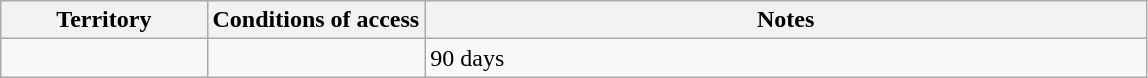<table class="wikitable" style="text-align: left; table-layout: fixed;">
<tr>
<th style="width:18%;">Territory</th>
<th style="width:19%;">Conditions of access</th>
<th style="width:63%;">Notes</th>
</tr>
<tr>
<td></td>
<td></td>
<td>90 days</td>
</tr>
</table>
